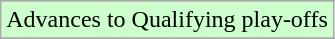<table class="wikitable">
<tr>
</tr>
<tr width=10px bgcolor=ccffcc>
<td>Advances to Qualifying play-offs</td>
</tr>
<tr>
</tr>
</table>
